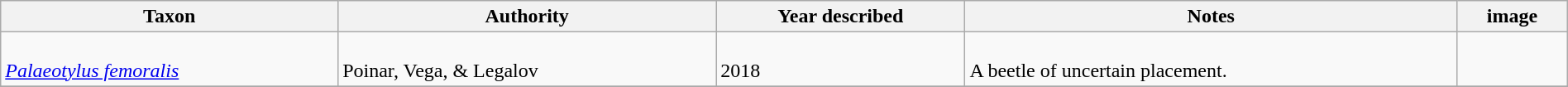<table class="wikitable sortable" align="center" width="100%">
<tr>
<th>Taxon</th>
<th>Authority</th>
<th>Year described</th>
<th>Notes</th>
<th>image</th>
</tr>
<tr>
<td><br><em><a href='#'>Palaeotylus femoralis</a></em></td>
<td><br>Poinar, Vega, & Legalov</td>
<td><br>2018</td>
<td><br>A beetle of uncertain placement.</td>
<td></td>
</tr>
<tr>
</tr>
</table>
